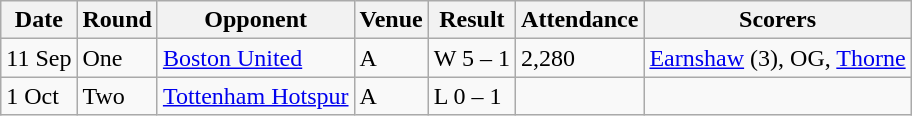<table class="wikitable">
<tr>
<th>Date</th>
<th>Round</th>
<th>Opponent</th>
<th>Venue</th>
<th>Result</th>
<th>Attendance</th>
<th>Scorers</th>
</tr>
<tr>
<td>11 Sep</td>
<td>One</td>
<td><a href='#'>Boston United</a></td>
<td>A</td>
<td>W 5 – 1</td>
<td>2,280</td>
<td><a href='#'>Earnshaw</a> (3), OG, <a href='#'>Thorne</a></td>
</tr>
<tr>
<td>1 Oct</td>
<td>Two</td>
<td><a href='#'>Tottenham Hotspur</a></td>
<td>A</td>
<td>L 0 – 1</td>
<td></td>
</tr>
</table>
